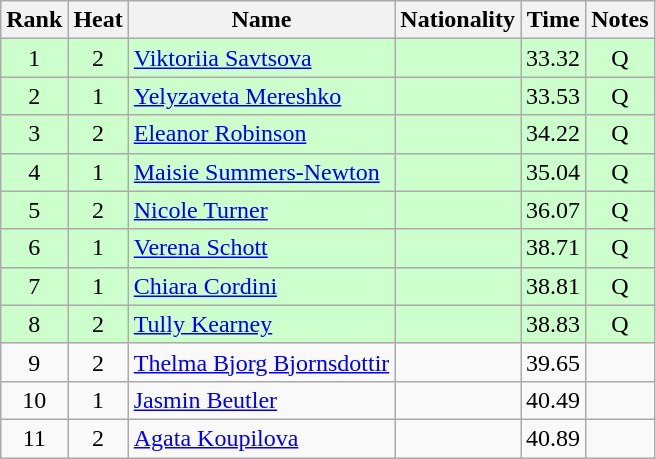<table class="wikitable sortable" style="text-align:center">
<tr>
<th>Rank</th>
<th>Heat</th>
<th>Name</th>
<th>Nationality</th>
<th>Time</th>
<th>Notes</th>
</tr>
<tr bgcolor=ccffcc>
<td>1</td>
<td>2</td>
<td align=left><a href='#'>Viktoriia Savtsova</a></td>
<td align=left></td>
<td>33.32</td>
<td>Q</td>
</tr>
<tr bgcolor=ccffcc>
<td>2</td>
<td>1</td>
<td align=left><a href='#'>Yelyzaveta Mereshko</a></td>
<td align=left></td>
<td>33.53</td>
<td>Q</td>
</tr>
<tr bgcolor=ccffcc>
<td>3</td>
<td>2</td>
<td align=left><a href='#'>Eleanor Robinson</a></td>
<td align=left></td>
<td>34.22</td>
<td>Q</td>
</tr>
<tr bgcolor=ccffcc>
<td>4</td>
<td>1</td>
<td align=left><a href='#'>Maisie Summers-Newton</a></td>
<td align=left></td>
<td>35.04</td>
<td>Q</td>
</tr>
<tr bgcolor=ccffcc>
<td>5</td>
<td>2</td>
<td align=left><a href='#'>Nicole Turner</a></td>
<td align=left></td>
<td>36.07</td>
<td>Q</td>
</tr>
<tr bgcolor=ccffcc>
<td>6</td>
<td>1</td>
<td align=left><a href='#'>Verena Schott</a></td>
<td align=left></td>
<td>38.71</td>
<td>Q</td>
</tr>
<tr bgcolor=ccffcc>
<td>7</td>
<td>1</td>
<td align=left><a href='#'>Chiara Cordini</a></td>
<td align=left></td>
<td>38.81</td>
<td>Q</td>
</tr>
<tr bgcolor=ccffcc>
<td>8</td>
<td>2</td>
<td align=left><a href='#'>Tully Kearney</a></td>
<td align=left></td>
<td>38.83</td>
<td>Q</td>
</tr>
<tr>
<td>9</td>
<td>2</td>
<td align=left><a href='#'>Thelma Bjorg Bjornsdottir</a></td>
<td align=left></td>
<td>39.65</td>
<td></td>
</tr>
<tr>
<td>10</td>
<td>1</td>
<td align=left><a href='#'>Jasmin Beutler</a></td>
<td align=left></td>
<td>40.49</td>
<td></td>
</tr>
<tr>
<td>11</td>
<td>2</td>
<td align=left><a href='#'>Agata Koupilova</a></td>
<td align=left></td>
<td>40.89</td>
<td></td>
</tr>
</table>
